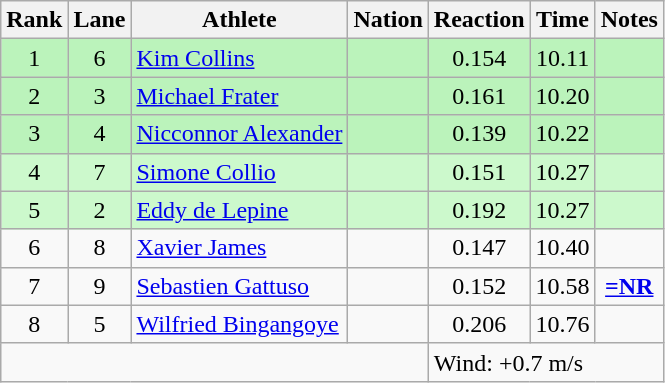<table class="wikitable sortable" style="text-align:center">
<tr>
<th>Rank</th>
<th>Lane</th>
<th>Athlete</th>
<th>Nation</th>
<th>Reaction</th>
<th>Time</th>
<th>Notes</th>
</tr>
<tr bgcolor=bbf3bb>
<td>1</td>
<td>6</td>
<td align="left"><a href='#'>Kim Collins</a></td>
<td align="left"></td>
<td align="center">0.154</td>
<td>10.11</td>
<td></td>
</tr>
<tr bgcolor=bbf3bb>
<td>2</td>
<td>3</td>
<td align="left"><a href='#'>Michael Frater</a></td>
<td align="left"></td>
<td align="center">0.161</td>
<td>10.20</td>
<td></td>
</tr>
<tr bgcolor=bbf3bb>
<td>3</td>
<td>4</td>
<td align="left"><a href='#'>Nicconnor Alexander</a></td>
<td align="left"></td>
<td align="center">0.139</td>
<td>10.22</td>
<td></td>
</tr>
<tr bgcolor=ccf9cc>
<td>4</td>
<td>7</td>
<td align="left"><a href='#'>Simone Collio</a></td>
<td align="left"></td>
<td align="center">0.151</td>
<td>10.27</td>
<td></td>
</tr>
<tr bgcolor=ccf9cc>
<td>5</td>
<td>2</td>
<td align="left"><a href='#'>Eddy de Lepine</a></td>
<td align="left"></td>
<td align="center">0.192</td>
<td>10.27</td>
<td></td>
</tr>
<tr>
<td>6</td>
<td>8</td>
<td align="left"><a href='#'>Xavier James</a></td>
<td align="left"></td>
<td align="center">0.147</td>
<td>10.40</td>
<td></td>
</tr>
<tr>
<td>7</td>
<td>9</td>
<td align="left"><a href='#'>Sebastien Gattuso</a></td>
<td align="left"></td>
<td align="center">0.152</td>
<td>10.58</td>
<td><strong><a href='#'>=NR</a></strong></td>
</tr>
<tr>
<td>8</td>
<td>5</td>
<td align="left"><a href='#'>Wilfried Bingangoye</a></td>
<td align="left"></td>
<td align="center">0.206</td>
<td>10.76</td>
<td></td>
</tr>
<tr class="sortbottom">
<td colspan=4></td>
<td colspan="3" style="text-align:left;">Wind: +0.7 m/s</td>
</tr>
</table>
